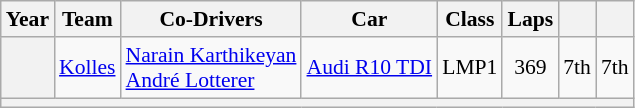<table class="wikitable" style="text-align:center; font-size:90%">
<tr>
<th>Year</th>
<th>Team</th>
<th>Co-Drivers</th>
<th>Car</th>
<th>Class</th>
<th>Laps</th>
<th></th>
<th></th>
</tr>
<tr>
<th></th>
<td align="left" nowrap> <a href='#'>Kolles</a></td>
<td align="left" nowrap> <a href='#'>Narain Karthikeyan</a><br> <a href='#'>André Lotterer</a></td>
<td align="left" nowrap><a href='#'>Audi R10 TDI</a></td>
<td>LMP1</td>
<td>369</td>
<td>7th</td>
<td>7th</td>
</tr>
<tr>
<th colspan="8"></th>
</tr>
</table>
